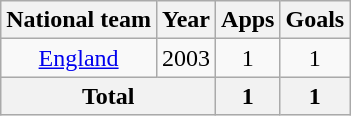<table class=wikitable style=text-align:center>
<tr>
<th>National team</th>
<th>Year</th>
<th>Apps</th>
<th>Goals</th>
</tr>
<tr>
<td><a href='#'>England</a></td>
<td>2003</td>
<td>1</td>
<td>1</td>
</tr>
<tr>
<th colspan=2>Total</th>
<th>1</th>
<th>1</th>
</tr>
</table>
